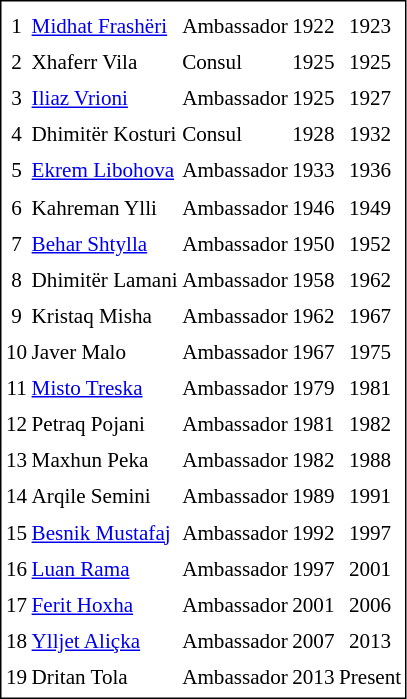<table cellpadding="0" cellspacing="3" style="border:1px solid #000000; font-size:88%; line-height: 1.5em;">
<tr>
<td><strong></strong></td>
<td><strong></strong></td>
<td><strong></strong></td>
<td colspan="2"></td>
</tr>
<tr>
<td align=center>1</td>
<td><a href='#'>Midhat Frashëri</a></td>
<td>Ambassador</td>
<td align=center>1922</td>
<td align=center>1923</td>
</tr>
<tr>
<td align=center>2</td>
<td>Xhaferr Vila</td>
<td>Consul</td>
<td align=center>1925</td>
<td align=center>1925</td>
</tr>
<tr>
<td align=center>3</td>
<td><a href='#'>Iliaz Vrioni</a></td>
<td>Ambassador</td>
<td align=center>1925</td>
<td align=center>1927</td>
</tr>
<tr>
<td align=center>4</td>
<td>Dhimitër Kosturi</td>
<td>Consul</td>
<td align=center>1928</td>
<td align=center>1932</td>
</tr>
<tr>
<td align=center>5</td>
<td><a href='#'>Ekrem Libohova</a></td>
<td>Ambassador</td>
<td align=center>1933</td>
<td align=center>1936</td>
</tr>
<tr>
<td align=center>6</td>
<td>Kahreman Ylli</td>
<td>Ambassador</td>
<td align=center>1946</td>
<td align=center>1949</td>
</tr>
<tr>
<td align=center>7</td>
<td><a href='#'>Behar Shtylla</a></td>
<td>Ambassador</td>
<td align=center>1950</td>
<td align=center>1952</td>
</tr>
<tr>
<td align=center>8</td>
<td>Dhimitër Lamani</td>
<td>Ambassador</td>
<td align=center>1958</td>
<td align=center>1962</td>
</tr>
<tr>
<td align=center>9</td>
<td>Kristaq Misha</td>
<td>Ambassador</td>
<td align=center>1962</td>
<td align=center>1967</td>
</tr>
<tr>
<td align=center>10</td>
<td>Javer Malo</td>
<td>Ambassador</td>
<td align=center>1967</td>
<td align=center>1975</td>
</tr>
<tr>
<td align=center>11</td>
<td><a href='#'>Misto Treska</a></td>
<td>Ambassador</td>
<td align=center>1979</td>
<td align=center>1981</td>
</tr>
<tr>
<td align=center>12</td>
<td>Petraq Pojani</td>
<td>Ambassador</td>
<td align=center>1981</td>
<td align=center>1982</td>
</tr>
<tr>
<td align=center>13</td>
<td>Maxhun Peka</td>
<td>Ambassador</td>
<td align=center>1982</td>
<td align=center>1988</td>
</tr>
<tr>
<td align=center>14</td>
<td>Arqile Semini</td>
<td>Ambassador</td>
<td align=center>1989</td>
<td align=center>1991</td>
</tr>
<tr>
<td align=center>15</td>
<td><a href='#'>Besnik Mustafaj</a></td>
<td>Ambassador</td>
<td align=center>1992</td>
<td align=center>1997</td>
</tr>
<tr>
<td align=center>16</td>
<td><a href='#'>Luan Rama</a></td>
<td>Ambassador</td>
<td align=center>1997</td>
<td align=center>2001</td>
</tr>
<tr>
<td align=center>17</td>
<td><a href='#'>Ferit Hoxha</a></td>
<td>Ambassador</td>
<td align=center>2001</td>
<td align=center>2006</td>
</tr>
<tr>
<td align=center>18</td>
<td><a href='#'>Ylljet Aliçka</a></td>
<td>Ambassador</td>
<td align=center>2007</td>
<td align=center>2013</td>
</tr>
<tr>
<td align=center>19</td>
<td>Dritan Tola</td>
<td>Ambassador</td>
<td align=center>2013</td>
<td align=center>Present</td>
</tr>
</table>
